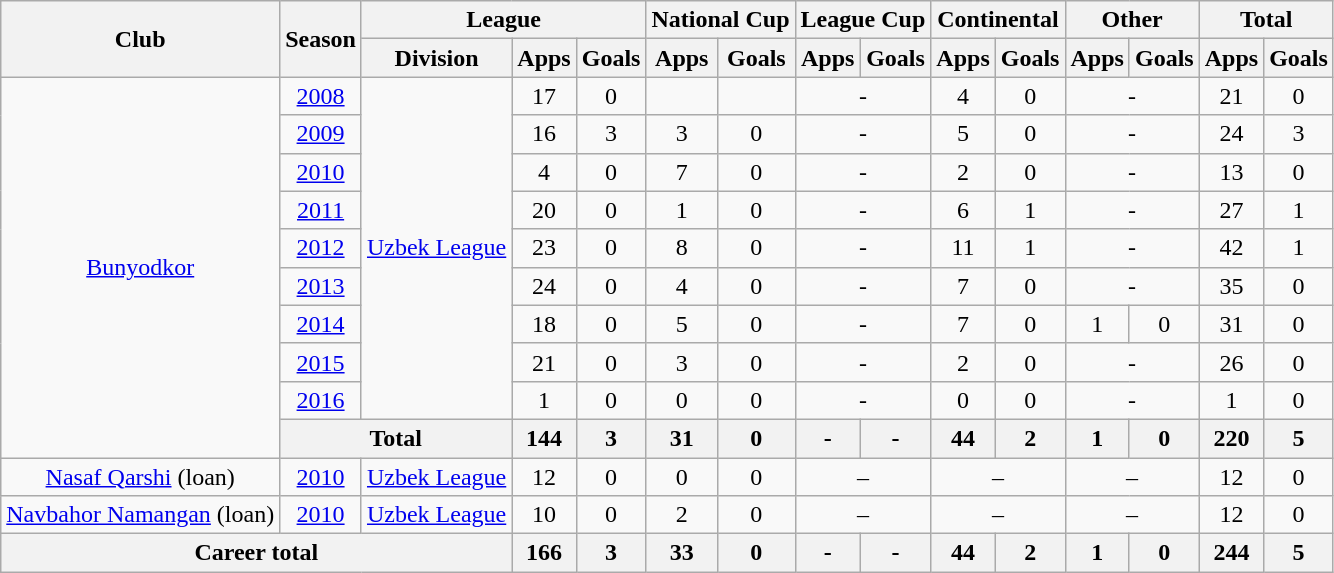<table class="wikitable" style="text-align: center;">
<tr>
<th rowspan="2">Club</th>
<th rowspan="2">Season</th>
<th colspan="3">League</th>
<th colspan="2">National Cup</th>
<th colspan="2">League Cup</th>
<th colspan="2">Continental</th>
<th colspan="2">Other</th>
<th colspan="2">Total</th>
</tr>
<tr>
<th>Division</th>
<th>Apps</th>
<th>Goals</th>
<th>Apps</th>
<th>Goals</th>
<th>Apps</th>
<th>Goals</th>
<th>Apps</th>
<th>Goals</th>
<th>Apps</th>
<th>Goals</th>
<th>Apps</th>
<th>Goals</th>
</tr>
<tr>
<td rowspan="10" valign="center"><a href='#'>Bunyodkor</a></td>
<td><a href='#'>2008</a></td>
<td rowspan="9" valign="center"><a href='#'>Uzbek League</a></td>
<td>17</td>
<td>0</td>
<td></td>
<td></td>
<td colspan="2">-</td>
<td>4</td>
<td>0</td>
<td colspan="2">-</td>
<td>21</td>
<td>0</td>
</tr>
<tr>
<td><a href='#'>2009</a></td>
<td>16</td>
<td>3</td>
<td>3</td>
<td>0</td>
<td colspan="2">-</td>
<td>5</td>
<td>0</td>
<td colspan="2">-</td>
<td>24</td>
<td>3</td>
</tr>
<tr>
<td><a href='#'>2010</a></td>
<td>4</td>
<td>0</td>
<td>7</td>
<td>0</td>
<td colspan="2">-</td>
<td>2</td>
<td>0</td>
<td colspan="2">-</td>
<td>13</td>
<td>0</td>
</tr>
<tr>
<td><a href='#'>2011</a></td>
<td>20</td>
<td>0</td>
<td>1</td>
<td>0</td>
<td colspan="2">-</td>
<td>6</td>
<td>1</td>
<td colspan="2">-</td>
<td>27</td>
<td>1</td>
</tr>
<tr>
<td><a href='#'>2012</a></td>
<td>23</td>
<td>0</td>
<td>8</td>
<td>0</td>
<td colspan="2">-</td>
<td>11</td>
<td>1</td>
<td colspan="2">-</td>
<td>42</td>
<td>1</td>
</tr>
<tr>
<td><a href='#'>2013</a></td>
<td>24</td>
<td>0</td>
<td>4</td>
<td>0</td>
<td colspan="2">-</td>
<td>7</td>
<td>0</td>
<td colspan="2">-</td>
<td>35</td>
<td>0</td>
</tr>
<tr>
<td><a href='#'>2014</a></td>
<td>18</td>
<td>0</td>
<td>5</td>
<td>0</td>
<td colspan="2">-</td>
<td>7</td>
<td>0</td>
<td>1</td>
<td>0</td>
<td>31</td>
<td>0</td>
</tr>
<tr>
<td><a href='#'>2015</a></td>
<td>21</td>
<td>0</td>
<td>3</td>
<td>0</td>
<td colspan="2">-</td>
<td>2</td>
<td>0</td>
<td colspan="2">-</td>
<td>26</td>
<td>0</td>
</tr>
<tr>
<td><a href='#'>2016</a></td>
<td>1</td>
<td>0</td>
<td>0</td>
<td>0</td>
<td colspan="2">-</td>
<td>0</td>
<td>0</td>
<td colspan="2">-</td>
<td>1</td>
<td>0</td>
</tr>
<tr>
<th colspan="2">Total</th>
<th>144</th>
<th>3</th>
<th>31</th>
<th>0</th>
<th>-</th>
<th>-</th>
<th>44</th>
<th>2</th>
<th>1</th>
<th>0</th>
<th>220</th>
<th>5</th>
</tr>
<tr>
<td valign="center"><a href='#'>Nasaf Qarshi</a> (loan)</td>
<td><a href='#'>2010</a></td>
<td><a href='#'>Uzbek League</a></td>
<td>12</td>
<td>0</td>
<td>0</td>
<td>0</td>
<td colspan="2">–</td>
<td colspan="2">–</td>
<td colspan="2">–</td>
<td>12</td>
<td>0</td>
</tr>
<tr>
<td valign="center"><a href='#'>Navbahor Namangan</a> (loan)</td>
<td><a href='#'>2010</a></td>
<td><a href='#'>Uzbek League</a></td>
<td>10</td>
<td>0</td>
<td>2</td>
<td>0</td>
<td colspan="2">–</td>
<td colspan="2">–</td>
<td colspan="2">–</td>
<td>12</td>
<td>0</td>
</tr>
<tr>
<th colspan="3">Career total</th>
<th>166</th>
<th>3</th>
<th>33</th>
<th>0</th>
<th>-</th>
<th>-</th>
<th>44</th>
<th>2</th>
<th>1</th>
<th>0</th>
<th>244</th>
<th>5</th>
</tr>
</table>
